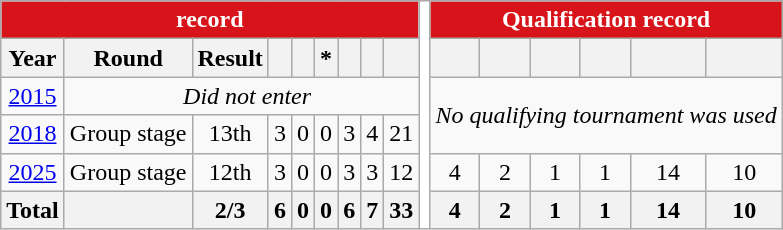<table class="wikitable" style="text-align: center;">
<tr>
<th colspan="9" style="background: #D7141A; color: white;"><a href='#'></a> record</th>
<th style="background:white" rowspan="39"></th>
<th colspan="9" style="background: #D7141A; color: white;">Qualification record</th>
</tr>
<tr>
<th>Year</th>
<th>Round</th>
<th>Result</th>
<th></th>
<th></th>
<th>*</th>
<th></th>
<th></th>
<th></th>
<th></th>
<th></th>
<th></th>
<th></th>
<th></th>
<th></th>
</tr>
<tr>
<td> <a href='#'>2015</a></td>
<td colspan="9"><em>Did not enter</em></td>
<td colspan="6" rowspan="2"><em>No qualifying tournament was used</em></td>
</tr>
<tr>
<td> <a href='#'>2018</a></td>
<td>Group stage</td>
<td>13th</td>
<td>3</td>
<td>0</td>
<td>0</td>
<td>3</td>
<td>4</td>
<td>21</td>
</tr>
<tr>
<td> <a href='#'>2025</a></td>
<td>Group stage</td>
<td>12th</td>
<td>3</td>
<td>0</td>
<td>0</td>
<td>3</td>
<td>3</td>
<td>12</td>
<td>4</td>
<td>2</td>
<td>1</td>
<td>1</td>
<td>14</td>
<td>10</td>
</tr>
<tr>
<th>Total</th>
<th></th>
<th>2/3</th>
<th>6</th>
<th>0</th>
<th>0</th>
<th>6</th>
<th>7</th>
<th>33</th>
<th>4</th>
<th>2</th>
<th>1</th>
<th>1</th>
<th>14</th>
<th>10</th>
</tr>
</table>
